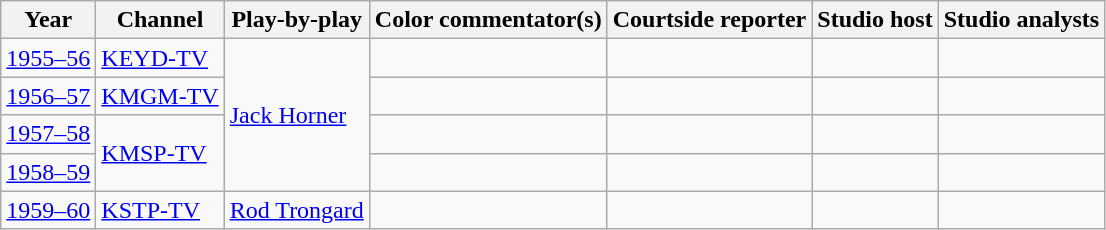<table class="wikitable">
<tr>
<th>Year</th>
<th>Channel</th>
<th>Play-by-play</th>
<th>Color commentator(s)</th>
<th>Courtside reporter</th>
<th>Studio host</th>
<th>Studio analysts</th>
</tr>
<tr>
<td><a href='#'>1955–56</a></td>
<td><a href='#'>KEYD-TV</a></td>
<td rowspan="4"><a href='#'>Jack Horner</a></td>
<td></td>
<td></td>
<td></td>
<td></td>
</tr>
<tr>
<td><a href='#'>1956–57</a></td>
<td><a href='#'>KMGM-TV</a></td>
<td></td>
<td></td>
<td></td>
<td></td>
</tr>
<tr>
<td><a href='#'>1957–58</a></td>
<td rowspan="2"><a href='#'>KMSP-TV</a></td>
<td></td>
<td></td>
<td></td>
<td></td>
</tr>
<tr>
<td><a href='#'>1958–59</a></td>
<td></td>
<td></td>
<td></td>
<td></td>
</tr>
<tr>
<td><a href='#'>1959–60</a></td>
<td><a href='#'>KSTP-TV</a></td>
<td><a href='#'>Rod Trongard</a></td>
<td></td>
<td></td>
<td></td>
<td></td>
</tr>
</table>
